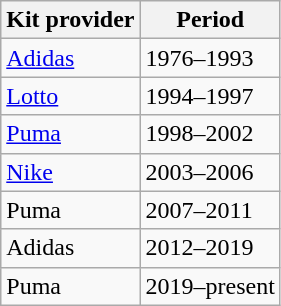<table class="wikitable sortable">
<tr>
<th>Kit provider</th>
<th>Period</th>
</tr>
<tr>
<td> <a href='#'>Adidas</a></td>
<td>1976–1993</td>
</tr>
<tr>
<td> <a href='#'>Lotto</a></td>
<td>1994–1997</td>
</tr>
<tr>
<td> <a href='#'>Puma</a></td>
<td>1998–2002</td>
</tr>
<tr>
<td> <a href='#'>Nike</a></td>
<td>2003–2006</td>
</tr>
<tr>
<td> Puma</td>
<td>2007–2011</td>
</tr>
<tr>
<td> Adidas</td>
<td>2012–2019</td>
</tr>
<tr>
<td> Puma</td>
<td>2019–present</td>
</tr>
</table>
